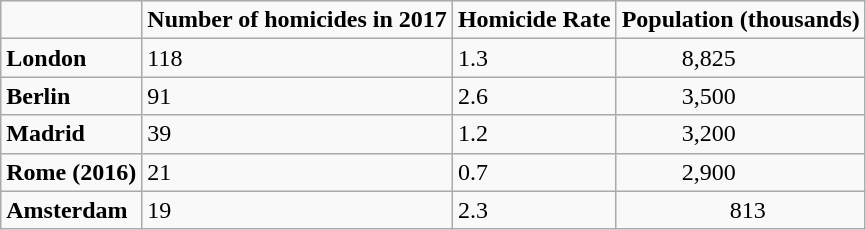<table class="wikitable">
<tr>
<td></td>
<td><strong>Number of homicides in 2017</strong></td>
<td><strong>Homicide Rate</strong></td>
<td><strong>Population</strong>    <strong>(thousands)</strong></td>
</tr>
<tr>
<td><strong>London</strong></td>
<td>118</td>
<td>1.3</td>
<td>          8,825</td>
</tr>
<tr>
<td><strong>Berlin</strong></td>
<td>91</td>
<td>2.6</td>
<td>          3,500</td>
</tr>
<tr>
<td><strong>Madrid</strong></td>
<td>39</td>
<td>1.2</td>
<td>          3,200</td>
</tr>
<tr>
<td><strong>Rome (2016)</strong></td>
<td>21</td>
<td>0.7</td>
<td>          2,900</td>
</tr>
<tr>
<td><strong>Amsterdam</strong></td>
<td>19</td>
<td>2.3</td>
<td>                  813</td>
</tr>
</table>
